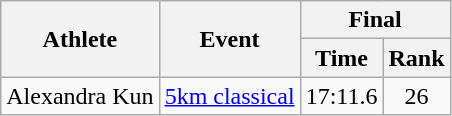<table class="wikitable">
<tr>
<th rowspan="2">Athlete</th>
<th rowspan="2">Event</th>
<th colspan="2">Final</th>
</tr>
<tr>
<th>Time</th>
<th>Rank</th>
</tr>
<tr>
<td rowspan="1">Alexandra Kun</td>
<td><a href='#'>5km classical</a></td>
<td align="center">17:11.6</td>
<td align="center">26</td>
</tr>
</table>
